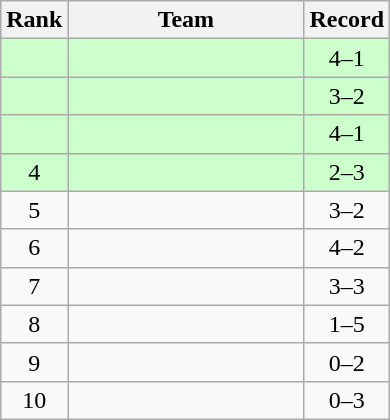<table class="wikitable">
<tr>
<th>Rank</th>
<th width=150px>Team</th>
<th>Record</th>
</tr>
<tr bgcolor=ccffcc>
<td align=center></td>
<td></td>
<td align=center>4–1</td>
</tr>
<tr bgcolor=ccffcc>
<td align=center></td>
<td></td>
<td align=center>3–2</td>
</tr>
<tr bgcolor=ccffcc>
<td align=center></td>
<td></td>
<td align=center>4–1</td>
</tr>
<tr bgcolor=ccffcc>
<td align=center>4</td>
<td></td>
<td align=center>2–3</td>
</tr>
<tr>
<td align=center>5</td>
<td></td>
<td align=center>3–2</td>
</tr>
<tr>
<td align=center>6</td>
<td></td>
<td align=center>4–2</td>
</tr>
<tr>
<td align=center>7</td>
<td></td>
<td align=center>3–3</td>
</tr>
<tr>
<td align=center>8</td>
<td></td>
<td align=center>1–5</td>
</tr>
<tr>
<td align=center>9</td>
<td></td>
<td align=center>0–2</td>
</tr>
<tr>
<td align=center>10</td>
<td></td>
<td align=center>0–3</td>
</tr>
</table>
